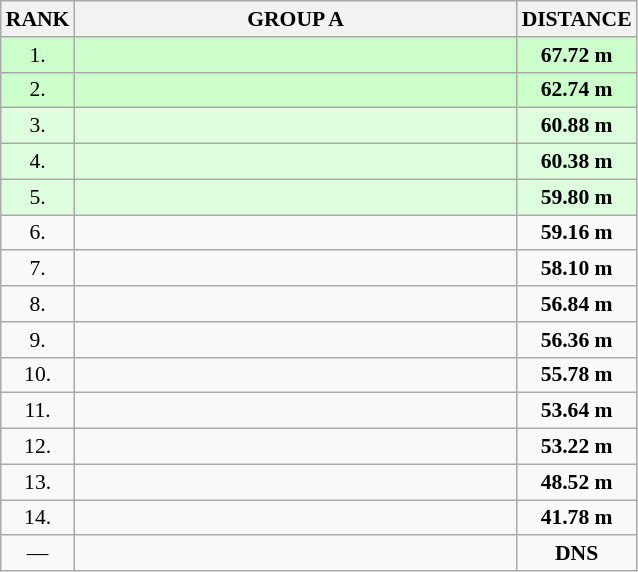<table class="wikitable" style="border-collapse: collapse; font-size: 90%;">
<tr>
<th>RANK</th>
<th align="center" style="width: 20em">GROUP A</th>
<th>DISTANCE</th>
</tr>
<tr style="background:#ccffcc;">
<td align="center">1.</td>
<td></td>
<td align="center"><strong>67.72 m</strong></td>
</tr>
<tr style="background:#ccffcc;">
<td align="center">2.</td>
<td></td>
<td align="center"><strong>62.74 m</strong></td>
</tr>
<tr style="background:#ddffdd;">
<td align="center">3.</td>
<td></td>
<td align="center"><strong>60.88 m</strong></td>
</tr>
<tr style="background:#ddffdd;">
<td align="center">4.</td>
<td></td>
<td align="center"><strong>60.38 m</strong></td>
</tr>
<tr style="background:#ddffdd;">
<td align="center">5.</td>
<td></td>
<td align="center"><strong>59.80 m</strong></td>
</tr>
<tr>
<td align="center">6.</td>
<td></td>
<td align="center"><strong>59.16 m</strong></td>
</tr>
<tr>
<td align="center">7.</td>
<td></td>
<td align="center"><strong>58.10 m</strong></td>
</tr>
<tr>
<td align="center">8.</td>
<td></td>
<td align="center"><strong>56.84 m</strong></td>
</tr>
<tr>
<td align="center">9.</td>
<td></td>
<td align="center"><strong>56.36 m</strong></td>
</tr>
<tr>
<td align="center">10.</td>
<td></td>
<td align="center"><strong>55.78 m</strong></td>
</tr>
<tr>
<td align="center">11.</td>
<td></td>
<td align="center"><strong>53.64 m</strong></td>
</tr>
<tr>
<td align="center">12.</td>
<td></td>
<td align="center"><strong>53.22 m</strong></td>
</tr>
<tr>
<td align="center">13.</td>
<td></td>
<td align="center"><strong>48.52 m</strong></td>
</tr>
<tr>
<td align="center">14.</td>
<td></td>
<td align="center"><strong>41.78 m</strong></td>
</tr>
<tr>
<td align="center">—</td>
<td></td>
<td align="center"><strong>DNS</strong></td>
</tr>
</table>
